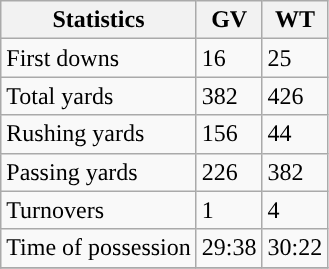<table class="wikitable" style="float: left;">
<tr>
<th>Statistics</th>
<th>GV</th>
<th>WT</th>
</tr>
<tr>
<td>First downs</td>
<td>16</td>
<td>25</td>
</tr>
<tr>
<td>Total yards</td>
<td>382</td>
<td>426</td>
</tr>
<tr>
<td>Rushing yards</td>
<td>156</td>
<td>44</td>
</tr>
<tr>
<td>Passing yards</td>
<td>226</td>
<td>382</td>
</tr>
<tr>
<td>Turnovers</td>
<td>1</td>
<td>4</td>
</tr>
<tr>
<td>Time of possession</td>
<td>29:38</td>
<td>30:22</td>
</tr>
<tr>
</tr>
</table>
